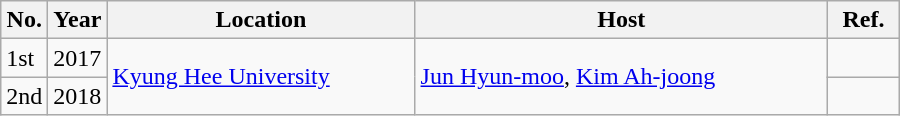<table class="wikitable" style="width:600px">
<tr>
<th width=10>No.</th>
<th width=10>Year</th>
<th>Location</th>
<th>Host</th>
<th>Ref.</th>
</tr>
<tr>
<td>1st</td>
<td>2017</td>
<td rowspan=2><a href='#'>Kyung Hee University</a></td>
<td rowspan=2><a href='#'>Jun Hyun-moo</a>, <a href='#'>Kim Ah-joong</a></td>
<td></td>
</tr>
<tr>
<td>2nd</td>
<td>2018</td>
<td></td>
</tr>
</table>
